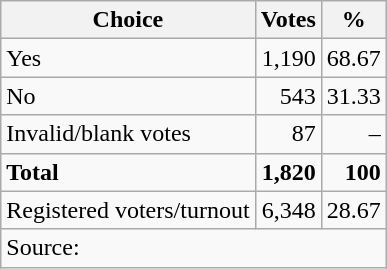<table class=wikitable style=text-align:right>
<tr>
<th>Choice</th>
<th>Votes</th>
<th>%</th>
</tr>
<tr>
<td align=left>Yes</td>
<td>1,190</td>
<td>68.67</td>
</tr>
<tr>
<td align=left>No</td>
<td>543</td>
<td>31.33</td>
</tr>
<tr>
<td align=left>Invalid/blank votes</td>
<td>87</td>
<td>–</td>
</tr>
<tr>
<td align=left><strong>Total</strong></td>
<td><strong>1,820</strong></td>
<td><strong>100</strong></td>
</tr>
<tr>
<td align=left>Registered voters/turnout</td>
<td>6,348</td>
<td>28.67</td>
</tr>
<tr>
<td align=left colspan=3>Source: </td>
</tr>
</table>
